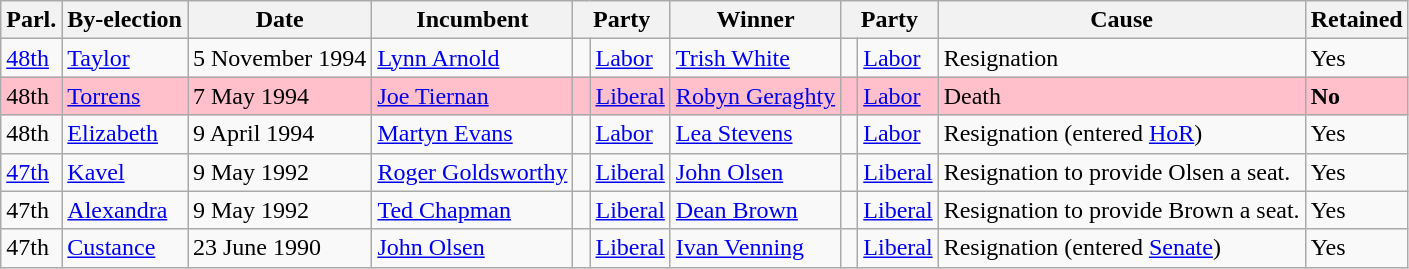<table class="wikitable">
<tr>
<th>Parl.</th>
<th>By-election</th>
<th>Date</th>
<th>Incumbent</th>
<th colspan=2>Party</th>
<th>Winner</th>
<th colspan=2>Party</th>
<th>Cause</th>
<th>Retained</th>
</tr>
<tr>
<td><a href='#'>48th</a></td>
<td><a href='#'>Taylor</a></td>
<td>5 November 1994</td>
<td><a href='#'>Lynn Arnold</a></td>
<td> </td>
<td><a href='#'>Labor</a></td>
<td><a href='#'>Trish White</a></td>
<td> </td>
<td><a href='#'>Labor</a></td>
<td>Resignation</td>
<td>Yes</td>
</tr>
<tr bgcolor=pink>
<td>48th</td>
<td><a href='#'>Torrens</a></td>
<td>7 May 1994</td>
<td><a href='#'>Joe Tiernan</a></td>
<td> </td>
<td><a href='#'>Liberal</a></td>
<td><a href='#'>Robyn Geraghty</a></td>
<td> </td>
<td><a href='#'>Labor</a></td>
<td>Death</td>
<td><strong>No</strong></td>
</tr>
<tr>
<td>48th</td>
<td><a href='#'>Elizabeth</a></td>
<td>9 April 1994</td>
<td><a href='#'>Martyn Evans</a></td>
<td> </td>
<td><a href='#'>Labor</a></td>
<td><a href='#'>Lea Stevens</a></td>
<td> </td>
<td><a href='#'>Labor</a></td>
<td>Resignation (entered <a href='#'>HoR</a>)</td>
<td>Yes</td>
</tr>
<tr>
<td><a href='#'>47th</a></td>
<td><a href='#'>Kavel</a></td>
<td>9 May 1992</td>
<td><a href='#'>Roger Goldsworthy</a></td>
<td> </td>
<td><a href='#'>Liberal</a></td>
<td><a href='#'>John Olsen</a></td>
<td> </td>
<td><a href='#'>Liberal</a></td>
<td>Resignation to provide Olsen a seat.</td>
<td>Yes</td>
</tr>
<tr>
<td>47th</td>
<td><a href='#'>Alexandra</a></td>
<td>9 May 1992</td>
<td><a href='#'>Ted Chapman</a></td>
<td> </td>
<td><a href='#'>Liberal</a></td>
<td><a href='#'>Dean Brown</a></td>
<td> </td>
<td><a href='#'>Liberal</a></td>
<td>Resignation to provide Brown a seat.</td>
<td>Yes</td>
</tr>
<tr>
<td>47th</td>
<td><a href='#'>Custance</a></td>
<td>23 June 1990</td>
<td><a href='#'>John Olsen</a></td>
<td> </td>
<td><a href='#'>Liberal</a></td>
<td><a href='#'>Ivan Venning</a></td>
<td> </td>
<td><a href='#'>Liberal</a></td>
<td>Resignation (entered <a href='#'>Senate</a>)</td>
<td>Yes</td>
</tr>
</table>
